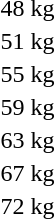<table>
<tr>
<td rowspan=2>48 kg<br></td>
<td rowspan=2></td>
<td rowspan=2></td>
<td></td>
</tr>
<tr>
<td></td>
</tr>
<tr>
<td rowspan=2>51 kg<br></td>
<td rowspan=2></td>
<td rowspan=2></td>
<td></td>
</tr>
<tr>
<td></td>
</tr>
<tr>
<td rowspan=2>55 kg<br></td>
<td rowspan=2></td>
<td rowspan=2></td>
<td></td>
</tr>
<tr>
<td></td>
</tr>
<tr>
<td rowspan=2>59 kg<br></td>
<td rowspan=2></td>
<td rowspan=2></td>
<td></td>
</tr>
<tr>
<td></td>
</tr>
<tr>
<td rowspan=2>63 kg<br></td>
<td rowspan=2></td>
<td rowspan=2></td>
<td></td>
</tr>
<tr>
<td></td>
</tr>
<tr>
<td rowspan=2>67 kg<br></td>
<td rowspan=2></td>
<td rowspan=2></td>
<td></td>
</tr>
<tr>
<td></td>
</tr>
<tr>
<td rowspan=2>72 kg<br></td>
<td rowspan=2></td>
<td rowspan=2></td>
<td></td>
</tr>
<tr>
<td></td>
</tr>
</table>
